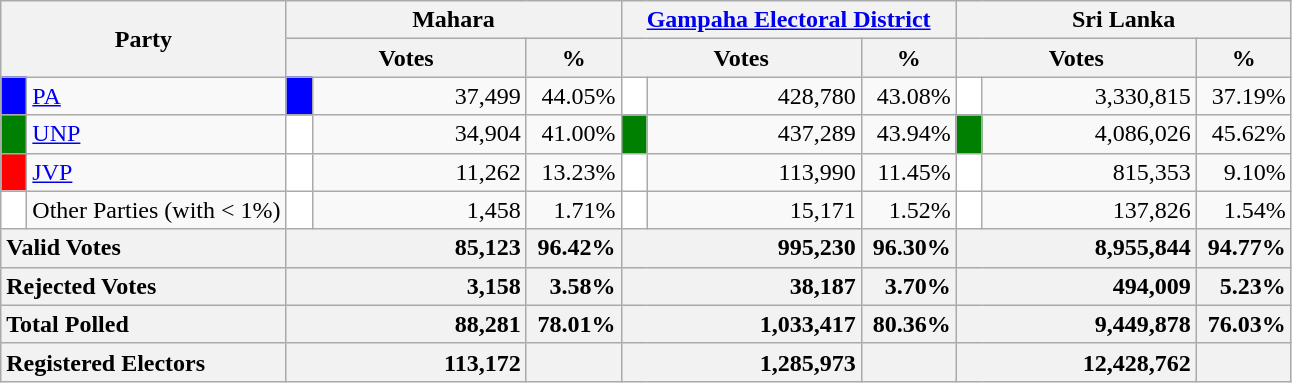<table class="wikitable">
<tr>
<th colspan="2" width="144px"rowspan="2">Party</th>
<th colspan="3" width="216px">Mahara</th>
<th colspan="3" width="216px"><a href='#'>Gampaha Electoral District</a></th>
<th colspan="3" width="216px">Sri Lanka</th>
</tr>
<tr>
<th colspan="2" width="144px">Votes</th>
<th>%</th>
<th colspan="2" width="144px">Votes</th>
<th>%</th>
<th colspan="2" width="144px">Votes</th>
<th>%</th>
</tr>
<tr>
<td style="background-color:blue;" width="10px"></td>
<td style="text-align:left;"><a href='#'>PA</a></td>
<td style="background-color:blue;" width="10px"></td>
<td style="text-align:right;">37,499</td>
<td style="text-align:right;">44.05%</td>
<td style="background-color:white;" width="10px"></td>
<td style="text-align:right;">428,780</td>
<td style="text-align:right;">43.08%</td>
<td style="background-color:white;" width="10px"></td>
<td style="text-align:right;">3,330,815</td>
<td style="text-align:right;">37.19%</td>
</tr>
<tr>
<td style="background-color:green;" width="10px"></td>
<td style="text-align:left;"><a href='#'>UNP</a></td>
<td style="background-color:white;" width="10px"></td>
<td style="text-align:right;">34,904</td>
<td style="text-align:right;">41.00%</td>
<td style="background-color:green;" width="10px"></td>
<td style="text-align:right;">437,289</td>
<td style="text-align:right;">43.94%</td>
<td style="background-color:green;" width="10px"></td>
<td style="text-align:right;">4,086,026</td>
<td style="text-align:right;">45.62%</td>
</tr>
<tr>
<td style="background-color:red;" width="10px"></td>
<td style="text-align:left;"><a href='#'>JVP</a></td>
<td style="background-color:white;" width="10px"></td>
<td style="text-align:right;">11,262</td>
<td style="text-align:right;">13.23%</td>
<td style="background-color:white;" width="10px"></td>
<td style="text-align:right;">113,990</td>
<td style="text-align:right;">11.45%</td>
<td style="background-color:white;" width="10px"></td>
<td style="text-align:right;">815,353</td>
<td style="text-align:right;">9.10%</td>
</tr>
<tr>
<td style="background-color:white;" width="10px"></td>
<td style="text-align:left;">Other Parties (with < 1%)</td>
<td style="background-color:white;" width="10px"></td>
<td style="text-align:right;">1,458</td>
<td style="text-align:right;">1.71%</td>
<td style="background-color:white;" width="10px"></td>
<td style="text-align:right;">15,171</td>
<td style="text-align:right;">1.52%</td>
<td style="background-color:white;" width="10px"></td>
<td style="text-align:right;">137,826</td>
<td style="text-align:right;">1.54%</td>
</tr>
<tr>
<th colspan="2" width="144px"style="text-align:left;">Valid Votes</th>
<th style="text-align:right;"colspan="2" width="144px">85,123</th>
<th style="text-align:right;">96.42%</th>
<th style="text-align:right;"colspan="2" width="144px">995,230</th>
<th style="text-align:right;">96.30%</th>
<th style="text-align:right;"colspan="2" width="144px">8,955,844</th>
<th style="text-align:right;">94.77%</th>
</tr>
<tr>
<th colspan="2" width="144px"style="text-align:left;">Rejected Votes</th>
<th style="text-align:right;"colspan="2" width="144px">3,158</th>
<th style="text-align:right;">3.58%</th>
<th style="text-align:right;"colspan="2" width="144px">38,187</th>
<th style="text-align:right;">3.70%</th>
<th style="text-align:right;"colspan="2" width="144px">494,009</th>
<th style="text-align:right;">5.23%</th>
</tr>
<tr>
<th colspan="2" width="144px"style="text-align:left;">Total Polled</th>
<th style="text-align:right;"colspan="2" width="144px">88,281</th>
<th style="text-align:right;">78.01%</th>
<th style="text-align:right;"colspan="2" width="144px">1,033,417</th>
<th style="text-align:right;">80.36%</th>
<th style="text-align:right;"colspan="2" width="144px">9,449,878</th>
<th style="text-align:right;">76.03%</th>
</tr>
<tr>
<th colspan="2" width="144px"style="text-align:left;">Registered Electors</th>
<th style="text-align:right;"colspan="2" width="144px">113,172</th>
<th></th>
<th style="text-align:right;"colspan="2" width="144px">1,285,973</th>
<th></th>
<th style="text-align:right;"colspan="2" width="144px">12,428,762</th>
<th></th>
</tr>
</table>
